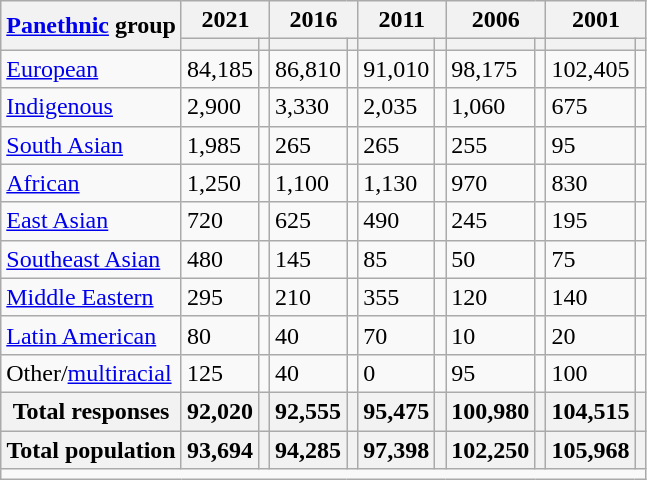<table class="wikitable collapsible sortable">
<tr>
<th rowspan="2"><a href='#'>Panethnic</a> group</th>
<th colspan="2">2021</th>
<th colspan="2">2016</th>
<th colspan="2">2011</th>
<th colspan="2">2006</th>
<th colspan="2">2001</th>
</tr>
<tr>
<th><a href='#'></a></th>
<th></th>
<th></th>
<th></th>
<th></th>
<th></th>
<th></th>
<th></th>
<th></th>
<th></th>
</tr>
<tr>
<td><a href='#'>European</a></td>
<td>84,185</td>
<td></td>
<td>86,810</td>
<td></td>
<td>91,010</td>
<td></td>
<td>98,175</td>
<td></td>
<td>102,405</td>
<td></td>
</tr>
<tr>
<td><a href='#'>Indigenous</a></td>
<td>2,900</td>
<td></td>
<td>3,330</td>
<td></td>
<td>2,035</td>
<td></td>
<td>1,060</td>
<td></td>
<td>675</td>
<td></td>
</tr>
<tr>
<td><a href='#'>South Asian</a></td>
<td>1,985</td>
<td></td>
<td>265</td>
<td></td>
<td>265</td>
<td></td>
<td>255</td>
<td></td>
<td>95</td>
<td></td>
</tr>
<tr>
<td><a href='#'>African</a></td>
<td>1,250</td>
<td></td>
<td>1,100</td>
<td></td>
<td>1,130</td>
<td></td>
<td>970</td>
<td></td>
<td>830</td>
<td></td>
</tr>
<tr>
<td><a href='#'>East Asian</a></td>
<td>720</td>
<td></td>
<td>625</td>
<td></td>
<td>490</td>
<td></td>
<td>245</td>
<td></td>
<td>195</td>
<td></td>
</tr>
<tr>
<td><a href='#'>Southeast Asian</a></td>
<td>480</td>
<td></td>
<td>145</td>
<td></td>
<td>85</td>
<td></td>
<td>50</td>
<td></td>
<td>75</td>
<td></td>
</tr>
<tr>
<td><a href='#'>Middle Eastern</a></td>
<td>295</td>
<td></td>
<td>210</td>
<td></td>
<td>355</td>
<td></td>
<td>120</td>
<td></td>
<td>140</td>
<td></td>
</tr>
<tr>
<td><a href='#'>Latin American</a></td>
<td>80</td>
<td></td>
<td>40</td>
<td></td>
<td>70</td>
<td></td>
<td>10</td>
<td></td>
<td>20</td>
<td></td>
</tr>
<tr>
<td>Other/<a href='#'>multiracial</a></td>
<td>125</td>
<td></td>
<td>40</td>
<td></td>
<td>0</td>
<td></td>
<td>95</td>
<td></td>
<td>100</td>
<td></td>
</tr>
<tr>
<th>Total responses</th>
<th>92,020</th>
<th></th>
<th>92,555</th>
<th></th>
<th>95,475</th>
<th></th>
<th>100,980</th>
<th></th>
<th>104,515</th>
<th></th>
</tr>
<tr class="sortbottom">
<th>Total population</th>
<th>93,694</th>
<th></th>
<th>94,285</th>
<th></th>
<th>97,398</th>
<th></th>
<th>102,250</th>
<th></th>
<th>105,968</th>
<th></th>
</tr>
<tr class="sortbottom">
<td colspan="11"></td>
</tr>
</table>
